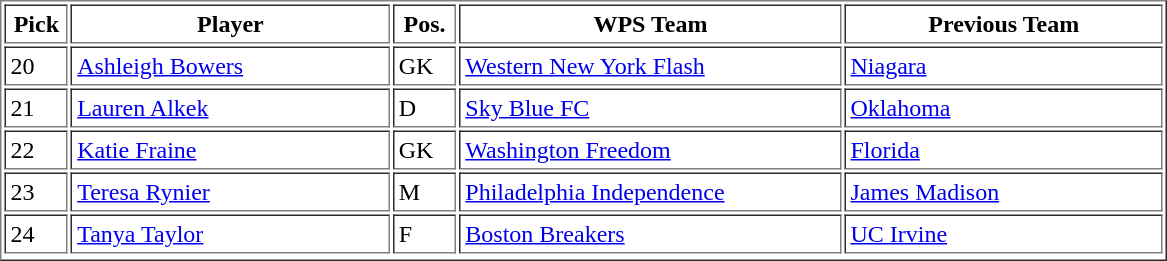<table border="1" cellpadding="3">
<tr>
<th width="5%">Pick</th>
<th width="25%">Player</th>
<th width="5%">Pos.</th>
<th width="30%">WPS Team</th>
<th width="25%">Previous Team</th>
</tr>
<tr>
<td>20</td>
<td><a href='#'>Ashleigh Bowers</a></td>
<td>GK</td>
<td><a href='#'>Western New York Flash</a></td>
<td><a href='#'>Niagara</a></td>
</tr>
<tr>
<td>21</td>
<td><a href='#'>Lauren Alkek</a></td>
<td>D</td>
<td><a href='#'>Sky Blue FC</a></td>
<td><a href='#'>Oklahoma</a></td>
</tr>
<tr>
<td>22</td>
<td><a href='#'>Katie Fraine</a></td>
<td>GK</td>
<td><a href='#'>Washington Freedom</a></td>
<td><a href='#'>Florida</a></td>
</tr>
<tr>
<td>23</td>
<td><a href='#'>Teresa Rynier</a></td>
<td>M</td>
<td><a href='#'>Philadelphia Independence</a></td>
<td><a href='#'>James Madison</a></td>
</tr>
<tr>
<td>24</td>
<td><a href='#'>Tanya Taylor</a></td>
<td>F</td>
<td><a href='#'>Boston Breakers</a></td>
<td><a href='#'>UC Irvine</a></td>
</tr>
<tr>
</tr>
</table>
